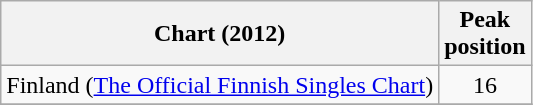<table class="wikitable">
<tr>
<th scope="col">Chart (2012)</th>
<th scope="col">Peak<br>position</th>
</tr>
<tr>
<td>Finland (<a href='#'>The Official Finnish Singles Chart</a>)</td>
<td style="text-align:center;">16</td>
</tr>
<tr>
</tr>
</table>
